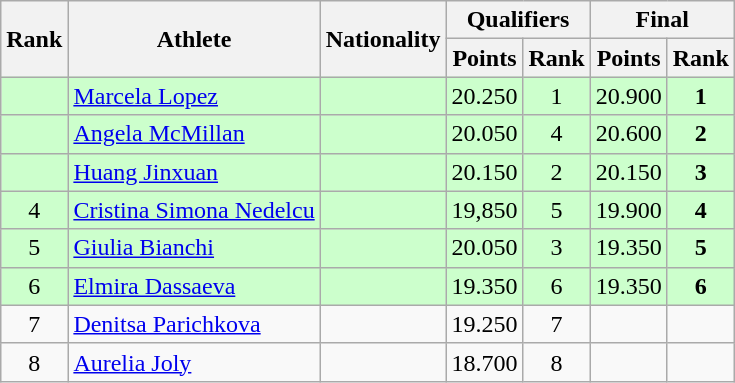<table class="wikitable" style="text-align:center">
<tr>
<th rowspan="2">Rank</th>
<th rowspan="2">Athlete</th>
<th rowspan="2">Nationality</th>
<th colspan="2">Qualifiers</th>
<th colspan="2">Final</th>
</tr>
<tr>
<th>Points</th>
<th>Rank</th>
<th>Points</th>
<th>Rank</th>
</tr>
<tr bgcolor=ccffcc>
<td></td>
<td align=left><a href='#'>Marcela Lopez</a></td>
<td align=left></td>
<td>20.250</td>
<td>1</td>
<td>20.900</td>
<td><strong>1</strong></td>
</tr>
<tr bgcolor=ccffcc>
<td></td>
<td align=left><a href='#'>Angela McMillan</a></td>
<td align=left></td>
<td>20.050</td>
<td>4</td>
<td>20.600</td>
<td><strong>2</strong></td>
</tr>
<tr bgcolor=ccffcc>
<td></td>
<td align=left><a href='#'>Huang Jinxuan</a></td>
<td align=left></td>
<td>20.150</td>
<td>2</td>
<td>20.150</td>
<td><strong>3</strong></td>
</tr>
<tr bgcolor=ccffcc>
<td>4</td>
<td align=left><a href='#'>Cristina Simona Nedelcu</a></td>
<td align=left></td>
<td>19,850</td>
<td>5</td>
<td>19.900</td>
<td><strong>4</strong></td>
</tr>
<tr bgcolor=ccffcc>
<td>5</td>
<td align=left><a href='#'>Giulia Bianchi</a></td>
<td align=left></td>
<td>20.050</td>
<td>3</td>
<td>19.350</td>
<td><strong>5</strong></td>
</tr>
<tr bgcolor=ccffcc>
<td>6</td>
<td align=left><a href='#'>Elmira Dassaeva</a></td>
<td align=left></td>
<td>19.350</td>
<td>6</td>
<td>19.350</td>
<td><strong>6</strong></td>
</tr>
<tr>
<td>7</td>
<td align=left><a href='#'>Denitsa Parichkova</a></td>
<td align=left></td>
<td>19.250</td>
<td>7</td>
<td></td>
<td></td>
</tr>
<tr>
<td>8</td>
<td align=left><a href='#'>Aurelia Joly</a></td>
<td align=left></td>
<td>18.700</td>
<td>8</td>
<td></td>
<td></td>
</tr>
</table>
